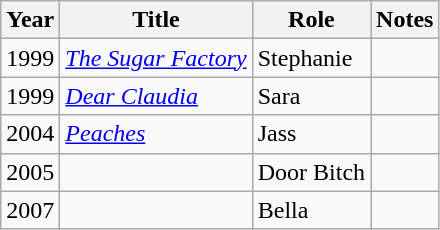<table class="wikitable sortable">
<tr>
<th>Year</th>
<th>Title</th>
<th>Role</th>
<th class = "unsortable">Notes</th>
</tr>
<tr>
<td>1999</td>
<td><em><a href='#'>The Sugar Factory</a></em></td>
<td>Stephanie</td>
<td></td>
</tr>
<tr>
<td>1999</td>
<td><em><a href='#'>Dear Claudia</a></em></td>
<td>Sara</td>
<td></td>
</tr>
<tr>
<td>2004</td>
<td><em><a href='#'>Peaches</a></em></td>
<td>Jass</td>
<td></td>
</tr>
<tr>
<td>2005</td>
<td><em></em></td>
<td>Door Bitch</td>
<td></td>
</tr>
<tr>
<td>2007</td>
<td><em></em></td>
<td>Bella</td>
<td></td>
</tr>
</table>
